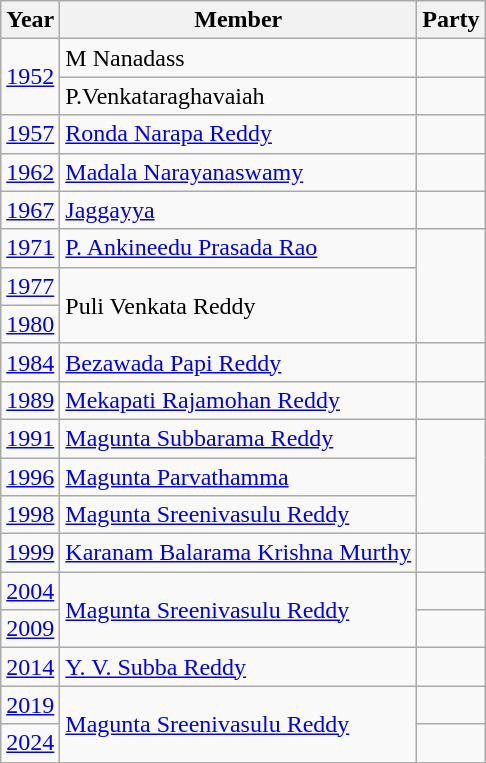<table class="wikitable sortable">
<tr>
<th>Year</th>
<th>Member</th>
<th colspan="2">Party</th>
</tr>
<tr>
<td rowspan = 2><a href='#'>1952</a></td>
<td>M Nanadass</td>
<td></td>
</tr>
<tr>
<td>P.Venkataraghavaiah</td>
</tr>
<tr>
<td><a href='#'>1957</a></td>
<td><a href='#'>Ronda Narapa Reddy</a></td>
<td></td>
</tr>
<tr>
<td><a href='#'>1962</a></td>
<td><a href='#'>Madala Narayanaswamy</a></td>
<td></td>
</tr>
<tr>
<td><a href='#'>1967</a></td>
<td><a href='#'>Jaggayya</a></td>
<td></td>
</tr>
<tr>
<td><a href='#'>1971</a></td>
<td><a href='#'>P. Ankineedu Prasada Rao</a></td>
</tr>
<tr>
<td><a href='#'>1977</a></td>
<td rowspan=2>Puli Venkata Reddy</td>
</tr>
<tr>
<td><a href='#'>1980</a></td>
</tr>
<tr>
<td><a href='#'>1984</a></td>
<td><a href='#'>Bezawada Papi Reddy</a></td>
<td></td>
</tr>
<tr>
<td><a href='#'>1989</a></td>
<td><a href='#'>Mekapati Rajamohan Reddy</a></td>
<td></td>
</tr>
<tr>
<td><a href='#'>1991</a></td>
<td><a href='#'>Magunta Subbarama Reddy</a></td>
</tr>
<tr>
<td><a href='#'>1996</a></td>
<td><a href='#'>Magunta Parvathamma</a></td>
</tr>
<tr>
<td><a href='#'>1998</a></td>
<td><a href='#'>Magunta Sreenivasulu Reddy</a></td>
</tr>
<tr>
<td><a href='#'>1999</a></td>
<td><a href='#'>Karanam Balarama Krishna Murthy</a></td>
<td></td>
</tr>
<tr>
<td><a href='#'>2004</a></td>
<td rowspan=2><a href='#'>Magunta Sreenivasulu Reddy</a></td>
<td></td>
</tr>
<tr>
<td><a href='#'>2009</a></td>
</tr>
<tr>
<td><a href='#'>2014</a></td>
<td><a href='#'>Y. V. Subba Reddy</a></td>
<td></td>
</tr>
<tr>
<td><a href='#'>2019</a></td>
<td rowspan=2><a href='#'>Magunta Sreenivasulu Reddy</a></td>
</tr>
<tr>
<td><a href='#'>2024</a></td>
<td></td>
</tr>
</table>
